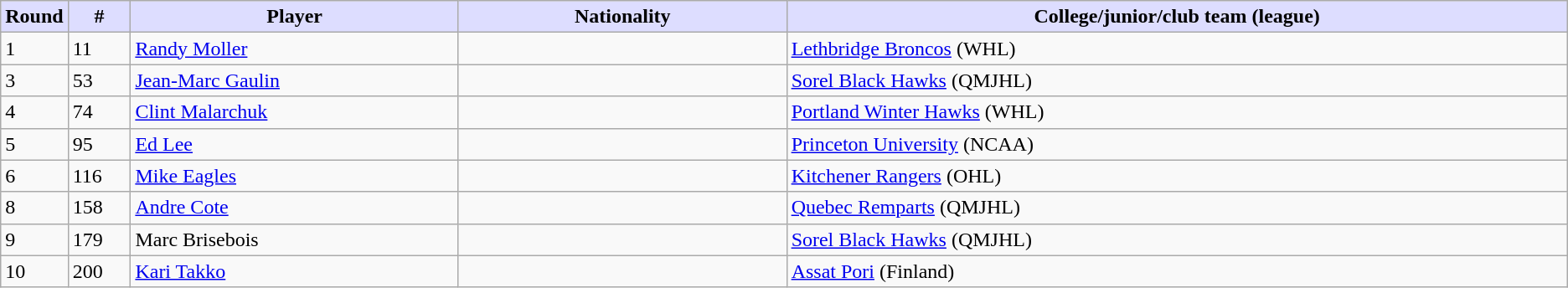<table class="wikitable">
<tr style="text-align:center;">
<th style="background:#ddf; width:4.0%;">Round</th>
<th style="background:#ddf; width:4.0%;">#</th>
<th style="background:#ddf; width:21.0%;">Player</th>
<th style="background:#ddf; width:21.0%;">Nationality</th>
<th style="background:#ddf; width:100.0%;">College/junior/club team (league)</th>
</tr>
<tr>
<td>1</td>
<td>11</td>
<td><a href='#'>Randy Moller</a></td>
<td></td>
<td><a href='#'>Lethbridge Broncos</a> (WHL)</td>
</tr>
<tr>
<td>3</td>
<td>53</td>
<td><a href='#'>Jean-Marc Gaulin</a></td>
<td></td>
<td><a href='#'>Sorel Black Hawks</a> (QMJHL)</td>
</tr>
<tr>
<td>4</td>
<td>74</td>
<td><a href='#'>Clint Malarchuk</a></td>
<td></td>
<td><a href='#'>Portland Winter Hawks</a> (WHL)</td>
</tr>
<tr>
<td>5</td>
<td>95</td>
<td><a href='#'>Ed Lee</a></td>
<td></td>
<td><a href='#'>Princeton University</a> (NCAA)</td>
</tr>
<tr>
<td>6</td>
<td>116</td>
<td><a href='#'>Mike Eagles</a></td>
<td></td>
<td><a href='#'>Kitchener Rangers</a> (OHL)</td>
</tr>
<tr>
<td>8</td>
<td>158</td>
<td><a href='#'>Andre Cote</a></td>
<td></td>
<td><a href='#'>Quebec Remparts</a> (QMJHL)</td>
</tr>
<tr>
<td>9</td>
<td>179</td>
<td>Marc Brisebois</td>
<td></td>
<td><a href='#'>Sorel Black Hawks</a> (QMJHL)</td>
</tr>
<tr>
<td>10</td>
<td>200</td>
<td><a href='#'>Kari Takko</a></td>
<td></td>
<td><a href='#'>Assat Pori</a> (Finland)</td>
</tr>
</table>
